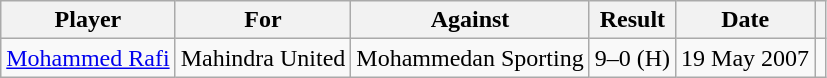<table class="wikitable">
<tr>
<th>Player</th>
<th>For</th>
<th>Against</th>
<th style="text-align:center">Result</th>
<th>Date</th>
<th></th>
</tr>
<tr>
<td><a href='#'>Mohammed Rafi</a></td>
<td>Mahindra United</td>
<td>Mohammedan Sporting</td>
<td>9–0 (H)</td>
<td>19 May 2007</td>
<td></td>
</tr>
</table>
